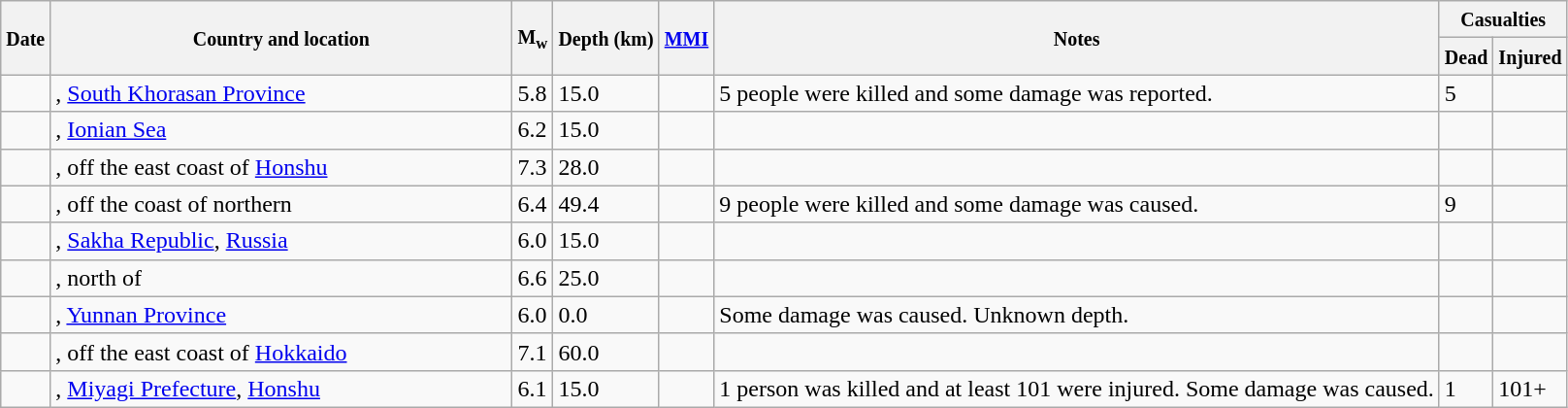<table class="wikitable sortable sort-under" style="border:1px black; margin-left:1em;">
<tr>
<th rowspan="2"><small>Date</small></th>
<th rowspan="2" style="width: 310px"><small>Country and location</small></th>
<th rowspan="2"><small>M<sub>w</sub></small></th>
<th rowspan="2"><small>Depth (km)</small></th>
<th rowspan="2"><small><a href='#'>MMI</a></small></th>
<th rowspan="2" class="unsortable"><small>Notes</small></th>
<th colspan="2"><small>Casualties</small></th>
</tr>
<tr>
<th><small>Dead</small></th>
<th><small>Injured</small></th>
</tr>
<tr>
<td></td>
<td>, <a href='#'>South Khorasan Province</a></td>
<td>5.8</td>
<td>15.0</td>
<td></td>
<td>5 people were killed and some damage was reported.</td>
<td>5</td>
<td></td>
</tr>
<tr>
<td></td>
<td>, <a href='#'>Ionian Sea</a></td>
<td>6.2</td>
<td>15.0</td>
<td></td>
<td></td>
<td></td>
<td></td>
</tr>
<tr>
<td></td>
<td>, off the east coast of <a href='#'>Honshu</a></td>
<td>7.3</td>
<td>28.0</td>
<td></td>
<td></td>
<td></td>
<td></td>
</tr>
<tr>
<td></td>
<td>, off the coast of northern</td>
<td>6.4</td>
<td>49.4</td>
<td></td>
<td>9 people were killed and some damage was caused.</td>
<td>9</td>
<td></td>
</tr>
<tr>
<td></td>
<td>, <a href='#'>Sakha Republic</a>, <a href='#'>Russia</a></td>
<td>6.0</td>
<td>15.0</td>
<td></td>
<td></td>
<td></td>
<td></td>
</tr>
<tr>
<td></td>
<td>, north of</td>
<td>6.6</td>
<td>25.0</td>
<td></td>
<td></td>
<td></td>
<td></td>
</tr>
<tr>
<td></td>
<td>, <a href='#'>Yunnan Province</a></td>
<td>6.0</td>
<td>0.0</td>
<td></td>
<td>Some damage was caused. Unknown depth.</td>
<td></td>
<td></td>
</tr>
<tr>
<td></td>
<td>, off the east coast of <a href='#'>Hokkaido</a></td>
<td>7.1</td>
<td>60.0</td>
<td></td>
<td></td>
<td></td>
<td></td>
</tr>
<tr>
<td></td>
<td>, <a href='#'>Miyagi Prefecture</a>, <a href='#'>Honshu</a></td>
<td>6.1</td>
<td>15.0</td>
<td></td>
<td>1 person was killed and at least 101 were injured. Some damage was caused.</td>
<td>1</td>
<td>101+</td>
</tr>
</table>
